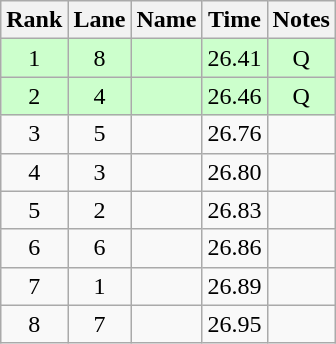<table class="wikitable sortable" style="text-align:center">
<tr>
<th>Rank</th>
<th>Lane</th>
<th>Name</th>
<th>Time</th>
<th>Notes</th>
</tr>
<tr bgcolor=ccffcc>
<td>1</td>
<td>8</td>
<td align=left></td>
<td>26.41</td>
<td>Q</td>
</tr>
<tr bgcolor=ccffcc>
<td>2</td>
<td>4</td>
<td align=left></td>
<td>26.46</td>
<td>Q</td>
</tr>
<tr>
<td>3</td>
<td>5</td>
<td align=left></td>
<td>26.76</td>
<td></td>
</tr>
<tr>
<td>4</td>
<td>3</td>
<td align=left></td>
<td>26.80</td>
<td></td>
</tr>
<tr>
<td>5</td>
<td>2</td>
<td align=left></td>
<td>26.83</td>
<td></td>
</tr>
<tr>
<td>6</td>
<td>6</td>
<td align=left></td>
<td>26.86</td>
<td></td>
</tr>
<tr>
<td>7</td>
<td>1</td>
<td align=left></td>
<td>26.89</td>
<td></td>
</tr>
<tr>
<td>8</td>
<td>7</td>
<td align=left></td>
<td>26.95</td>
<td></td>
</tr>
</table>
